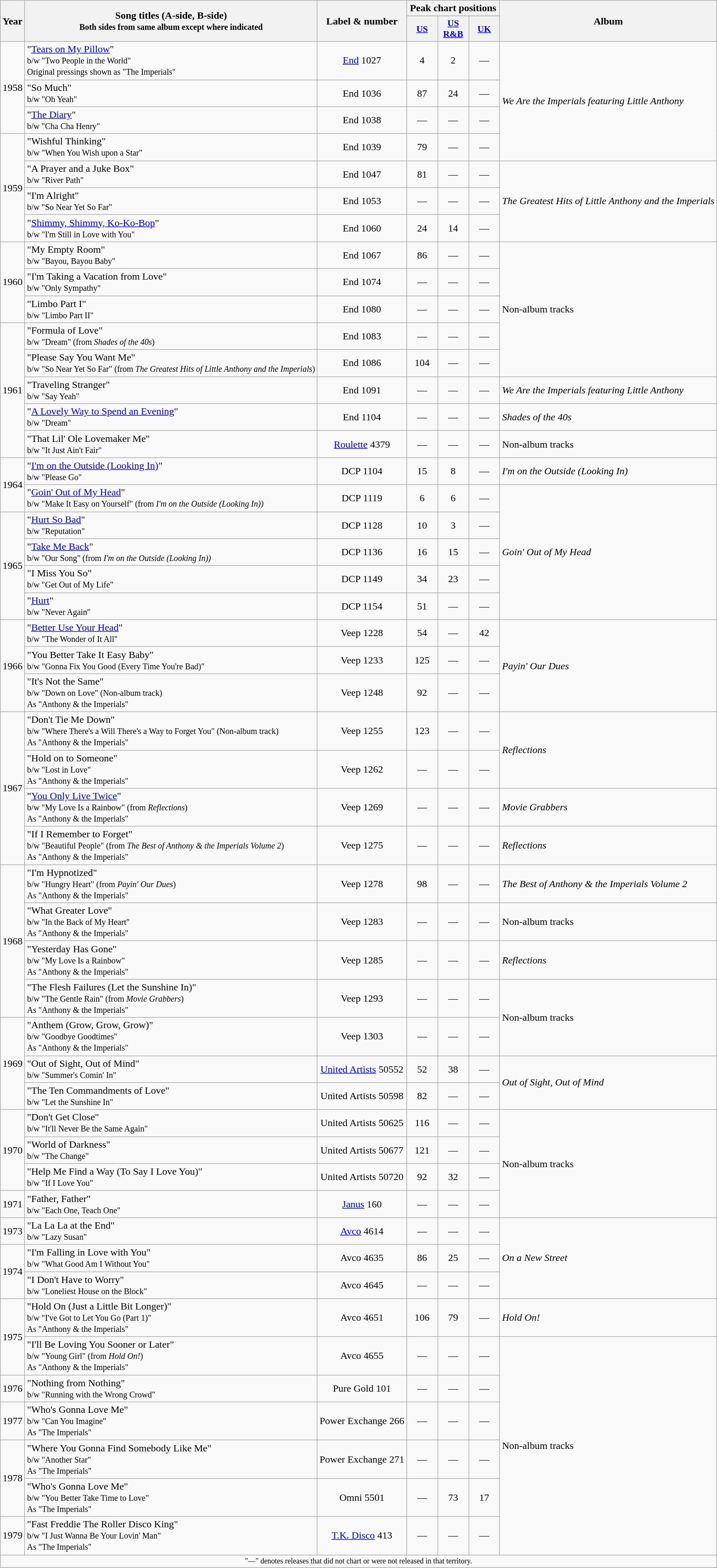<table class="wikitable">
<tr>
<th rowspan="2">Year</th>
<th rowspan="2">Song titles (A-side, B-side)<br><small>Both sides from same album except where indicated</small></th>
<th rowspan="2">Label & number</th>
<th colspan="3">Peak chart positions</th>
<th rowspan="2">Album</th>
</tr>
<tr>
<th scope="col" style="width:3em;font-size:90%;"><a href='#'>US</a><br></th>
<th scope="col" style="width:3em;font-size:90%;"><a href='#'>US R&B</a><br></th>
<th scope="col" style="width:3em;font-size:90%;"><a href='#'>UK</a><br></th>
</tr>
<tr>
<td rowspan="3">1958</td>
<td>"<a href='#'>Tears on My Pillow</a>"<br><small>b/w "Two People in the World"<br>Original pressings shown as "The Imperials"</small></td>
<td align=center><a href='#'>End</a> 1027</td>
<td align=center>4</td>
<td align=center>2</td>
<td align=center>—</td>
<td rowspan="4"><em>We Are the Imperials featuring Little Anthony</em></td>
</tr>
<tr>
<td>"So Much"<br><small>b/w "Oh Yeah"</small></td>
<td align=center>End 1036</td>
<td align=center>87</td>
<td align=center>24</td>
<td align=center>—</td>
</tr>
<tr>
<td>"<a href='#'>The Diary</a>"<br><small>b/w "Cha Cha Henry"</small></td>
<td align=center>End 1038</td>
<td align=center>—</td>
<td align=center>—</td>
<td align=center>—</td>
</tr>
<tr>
<td rowspan="4">1959</td>
<td>"Wishful Thinking"<br><small>b/w "When You Wish upon a Star"</small></td>
<td align=center>End 1039</td>
<td align=center>79</td>
<td align=center>—</td>
<td align=center>—</td>
</tr>
<tr>
<td>"A Prayer and a Juke Box"<br><small>b/w "River Path"</small></td>
<td align=center>End 1047</td>
<td align=center>81</td>
<td align=center>—</td>
<td align=center>—</td>
<td rowspan="3"><em>The Greatest Hits of Little Anthony and the Imperials</em></td>
</tr>
<tr>
<td>"I'm Alright"<br><small>b/w "So Near Yet So Far"</small></td>
<td align=center>End 1053</td>
<td align=center>—</td>
<td align=center>—</td>
<td align=center>—</td>
</tr>
<tr>
<td>"<a href='#'>Shimmy, Shimmy, Ko-Ko-Bop</a>"<br><small>b/w "I'm Still in Love with You"</small></td>
<td align=center>End 1060</td>
<td align=center>24</td>
<td align=center>14</td>
<td align=center>—</td>
</tr>
<tr>
<td rowspan="3">1960</td>
<td>"My Empty Room"<br><small>b/w "Bayou, Bayou Baby"</small></td>
<td align=center>End 1067</td>
<td align=center>86</td>
<td align=center>—</td>
<td align=center>—</td>
<td rowspan="5">Non-album tracks</td>
</tr>
<tr>
<td>"I'm Taking a Vacation from Love"<br><small>b/w "Only Sympathy"</small></td>
<td align=center>End 1074</td>
<td align=center>—</td>
<td align=center>—</td>
<td align=center>—</td>
</tr>
<tr>
<td>"Limbo Part I"<br><small>b/w "Limbo Part II"</small></td>
<td align=center>End 1080</td>
<td align=center>—</td>
<td align=center>—</td>
<td align=center>—</td>
</tr>
<tr>
<td rowspan="5">1961</td>
<td>"Formula of Love"<br><small>b/w "Dream" (from <em>Shades of the 40s</em>)</small></td>
<td align=center>End 1083</td>
<td align=center>—</td>
<td align=center>—</td>
<td align=center>—</td>
</tr>
<tr>
<td>"Please Say You Want Me"<br><small>b/w "So Near Yet So Far" (from <em>The Greatest Hits of Little Anthony and the Imperials</em>)</small></td>
<td align=center>End 1086</td>
<td align=center>104</td>
<td align=center>—</td>
<td align=center>—</td>
</tr>
<tr>
<td>"Traveling Stranger"<br><small>b/w "Say Yeah"</small></td>
<td align=center>End 1091</td>
<td align=center>—</td>
<td align=center>—</td>
<td align=center>—</td>
<td><em>We Are the Imperials featuring Little Anthony</em></td>
</tr>
<tr>
<td>"<a href='#'>A Lovely Way to Spend an Evening</a>"<br><small>b/w "Dream"</small></td>
<td align=center>End 1104</td>
<td align=center>—</td>
<td align=center>—</td>
<td align=center>—</td>
<td><em>Shades of the 40s</em></td>
</tr>
<tr>
<td>"That Lil' Ole Lovemaker Me"<br><small>b/w "It Just Ain't Fair"</small></td>
<td align=center><a href='#'>Roulette</a> 4379</td>
<td align=center>—</td>
<td align=center>—</td>
<td align=center>—</td>
<td>Non-album tracks</td>
</tr>
<tr>
<td rowspan="2">1964</td>
<td>"<a href='#'>I'm on the Outside (Looking In)</a>"<br><small>b/w "Please Go"</small></td>
<td align=center>DCP 1104</td>
<td align=center>15</td>
<td align=center>8</td>
<td align=center>—</td>
<td><em>I'm on the Outside (Looking In)</em></td>
</tr>
<tr>
<td>"<a href='#'>Goin' Out of My Head</a>"<br><small>b/w "Make It Easy on Yourself" (from <em>I'm on the Outside (Looking In))</em></small></td>
<td align=center>DCP 1119</td>
<td align=center>6</td>
<td align=center>6</td>
<td align=center>—</td>
<td rowspan="5"><em>Goin' Out of My Head</em></td>
</tr>
<tr>
<td rowspan="4">1965</td>
<td>"<a href='#'>Hurt So Bad</a>"<br><small>b/w "Reputation"</small></td>
<td align=center>DCP 1128</td>
<td align=center>10</td>
<td align=center>3</td>
<td align=center>—</td>
</tr>
<tr>
<td>"<a href='#'>Take Me Back</a>"<br><small>b/w "Our Song" (from <em>I'm on the Outside (Looking In))</em></small></td>
<td align=center>DCP 1136</td>
<td align=center>16</td>
<td align=center>15</td>
<td align=center>—</td>
</tr>
<tr>
<td>"I Miss You So"<br><small>b/w "Get Out of My Life"</small></td>
<td align=center>DCP 1149</td>
<td align=center>34</td>
<td align=center>23</td>
<td align=center>—</td>
</tr>
<tr>
<td>"<a href='#'>Hurt</a>"<br><small>b/w "Never Again"</small></td>
<td align=center>DCP 1154</td>
<td align=center>51</td>
<td align=center>—</td>
<td align=center>—</td>
</tr>
<tr>
<td rowspan="3">1966</td>
<td>"<a href='#'>Better Use Your Head</a>"<br><small>b/w "The Wonder of It All"</small></td>
<td align=center>Veep 1228</td>
<td align=center>54</td>
<td align=center>—</td>
<td align=center>42</td>
<td rowspan="3"><em>Payin' Our Dues</em></td>
</tr>
<tr>
<td>"You Better Take It Easy Baby"<br><small>b/w "Gonna Fix You Good (Every Time You're Bad)"</small></td>
<td align=center>Veep 1233</td>
<td align=center>125</td>
<td align=center>—</td>
<td align=center>—</td>
</tr>
<tr>
<td>"It's Not the Same"<br><small>b/w "Down on Love" (Non-album track)<br>As "Anthony & the Imperials"</small></td>
<td align=center>Veep 1248</td>
<td align=center>92</td>
<td align=center>—</td>
<td align=center>—</td>
</tr>
<tr>
<td rowspan="4">1967</td>
<td>"Don't Tie Me Down"<br><small>b/w "Where There's a Will There's a Way to Forget You" (Non-album track)<br>As "Anthony & the Imperials"</small></td>
<td align=center>Veep 1255</td>
<td align=center>123</td>
<td align=center>—</td>
<td align=center>—</td>
<td rowspan="2"><em>Reflections</em></td>
</tr>
<tr>
<td>"Hold on to Someone"<br><small>b/w "Lost in Love"<br>As "Anthony & the Imperials"</small></td>
<td align=center>Veep 1262</td>
<td align=center>—</td>
<td align=center>—</td>
<td align=center>—</td>
</tr>
<tr>
<td>"<a href='#'>You Only Live Twice</a>"<br><small>b/w "My Love Is a Rainbow" (from <em>Reflections</em>)<br>As "Anthony & the Imperials"</small></td>
<td align=center>Veep 1269</td>
<td align=center>—</td>
<td align=center>—</td>
<td align=center>—</td>
<td><em>Movie Grabbers</em></td>
</tr>
<tr>
<td>"If I Remember to Forget"<br><small>b/w "Beautiful People" (from <em>The Best of Anthony & the Imperials Volume 2</em>)<br>As "Anthony & the Imperials"</small></td>
<td align=center>Veep 1275</td>
<td align=center>—</td>
<td align=center>—</td>
<td align=center>—</td>
<td><em>Reflections</em></td>
</tr>
<tr>
<td rowspan="4">1968</td>
<td>"I'm Hypnotized"<br><small>b/w "Hungry Heart" (from <em>Payin' Our Dues</em>)<br>As "Anthony & the Imperials"</small></td>
<td align=center>Veep 1278</td>
<td align=center>98</td>
<td align=center>—</td>
<td align=center>—</td>
<td><em>The Best of Anthony & the Imperials Volume 2</em></td>
</tr>
<tr>
<td>"What Greater Love"<br><small>b/w "In the Back of My Heart"<br>As "Anthony & the Imperials"</small></td>
<td align=center>Veep 1283</td>
<td align=center>—</td>
<td align=center>—</td>
<td align=center>—</td>
<td>Non-album tracks</td>
</tr>
<tr>
<td>"Yesterday Has Gone"<br><small>b/w "My Love Is a Rainbow"<br>As "Anthony & the Imperials"</small></td>
<td align=center>Veep 1285</td>
<td align=center>—</td>
<td align=center>—</td>
<td align=center>—</td>
<td><em>Reflections</em></td>
</tr>
<tr>
<td>"The Flesh Failures (Let the Sunshine In)"<br><small>b/w "The Gentle Rain" (from <em>Movie Grabbers</em>)<br>As "Anthony & the Imperials"</small></td>
<td align=center>Veep 1293</td>
<td align=center>—</td>
<td align=center>—</td>
<td align=center>—</td>
<td rowspan="2">Non-album tracks</td>
</tr>
<tr>
<td rowspan="3">1969</td>
<td>"Anthem (Grow, Grow, Grow)"<br><small>b/w "Goodbye Goodtimes"<br>As "Anthony & the Imperials"</small></td>
<td align=center>Veep 1303</td>
<td align=center>—</td>
<td align=center>—</td>
<td align=center>—</td>
</tr>
<tr>
<td>"Out of Sight, Out of Mind"<br><small>b/w "Summer's Comin' In"</small></td>
<td align=center><a href='#'>United Artists</a> 50552</td>
<td align=center>52</td>
<td align=center>38</td>
<td align=center>—</td>
<td rowspan="2"><em>Out of Sight, Out of Mind</em></td>
</tr>
<tr>
<td>"The Ten Commandments of Love"<br><small>b/w "Let the Sunshine In"</small></td>
<td align=center>United Artists 50598</td>
<td align=center>82</td>
<td align=center>—</td>
<td align=center>—</td>
</tr>
<tr>
<td rowspan="3">1970</td>
<td>"Don't Get Close"<br><small>b/w "It'll Never Be the Same Again"</small></td>
<td align=center>United Artists 50625</td>
<td align=center>116</td>
<td align=center>—</td>
<td align=center>—</td>
<td rowspan="4">Non-album tracks</td>
</tr>
<tr>
<td>"World of Darkness"<br><small>b/w "The Change"</small></td>
<td align=center>United Artists 50677</td>
<td align=center>121</td>
<td align=center>—</td>
<td align=center>—</td>
</tr>
<tr>
<td>"Help Me Find a Way (To Say I Love You)"<br><small>b/w "If I Love You"</small></td>
<td align=center>United Artists 50720</td>
<td align=center>92</td>
<td align=center>32</td>
<td align=center>—</td>
</tr>
<tr>
<td>1971</td>
<td>"Father, Father"<br><small>b/w "Each One, Teach One"</small></td>
<td align=center><a href='#'>Janus</a> 160</td>
<td align=center>—</td>
<td align=center>—</td>
<td align=center>—</td>
</tr>
<tr>
<td>1973</td>
<td>"La La La at the End"<br><small>b/w "Lazy Susan"</small></td>
<td align=center><a href='#'>Avco</a> 4614</td>
<td align=center>—</td>
<td align=center>—</td>
<td align=center>—</td>
<td rowspan="3"><em>On a New Street</em></td>
</tr>
<tr>
<td rowspan="2">1974</td>
<td>"I'm Falling in Love with You"<br><small>b/w "What Good Am I Without You"</small></td>
<td align=center>Avco 4635</td>
<td align=center>86</td>
<td align=center>25</td>
<td align=center>—</td>
</tr>
<tr>
<td>"I Don't Have to Worry"<br><small>b/w "Loneliest House on the Block"</small></td>
<td align=center>Avco 4645</td>
<td align=center>—</td>
<td align=center>—</td>
<td align=center>—</td>
</tr>
<tr>
<td rowspan="2">1975</td>
<td>"Hold On (Just a Little Bit Longer)"<br><small>b/w "I've Got to Let You Go (Part 1)"<br>As "Anthony & the Imperials"</small></td>
<td align=center>Avco 4651</td>
<td align=center>106</td>
<td align=center>79</td>
<td align=center>—</td>
<td><em>Hold On!</em></td>
</tr>
<tr>
<td>"I'll Be Loving You Sooner or Later"<br><small>b/w "Young Girl" (from <em>Hold On!</em>)<br>As "Anthony & the Imperials"</small></td>
<td align=center>Avco 4655</td>
<td align=center>—</td>
<td align=center>—</td>
<td align=center>—</td>
<td rowspan="6">Non-album tracks</td>
</tr>
<tr>
<td>1976</td>
<td>"Nothing from Nothing"<br><small>b/w "Running with the Wrong Crowd"</small></td>
<td align=center>Pure Gold 101</td>
<td align=center>—</td>
<td align=center>—</td>
<td align=center>—</td>
</tr>
<tr>
<td>1977</td>
<td>"Who's Gonna Love Me"<br><small>b/w "Can You Imagine"<br>As "The Imperials"</small></td>
<td align=center>Power Exchange 266</td>
<td align=center>—</td>
<td align=center>—</td>
<td align=center>—</td>
</tr>
<tr>
<td rowspan="2">1978</td>
<td>"Where You Gonna Find Somebody Like Me"<br><small>b/w "Another Star"<br>As "The Imperials"</small></td>
<td align=center>Power Exchange 271</td>
<td align=center>—</td>
<td align=center>—</td>
<td align=center>—</td>
</tr>
<tr>
<td>"Who's Gonna Love Me"<br><small>b/w "You Better Take Time to Love"<br>As "The Imperials"</small></td>
<td align=center>Omni 5501</td>
<td align=center>—</td>
<td align=center>73</td>
<td align=center>17</td>
</tr>
<tr>
<td>1979</td>
<td>"Fast Freddie The Roller Disco King"<br><small>b/w "I Just Wanna Be Your Lovin' Man"<br>As "The Imperials"</small></td>
<td align=center><a href='#'>T.K. Disco</a> 413</td>
<td align=center>—</td>
<td align=center>—</td>
<td align=center>—</td>
</tr>
<tr>
<td colspan="7" style="text-align:center; font-size:9pt;">"—" denotes releases that did not chart or were not released in that territory.</td>
</tr>
</table>
